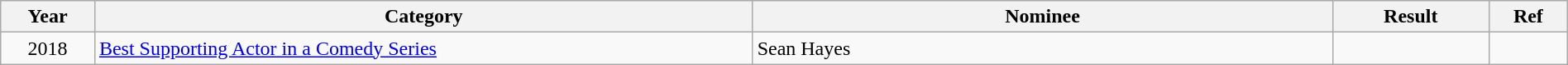<table class="wikitable" style="width:100%;">
<tr>
<th style="width:6%;">Year</th>
<th style="width:42%;">Category</th>
<th style="width:37%;">Nominee</th>
<th style="width:10%;">Result</th>
<th style="width:5%;">Ref</th>
</tr>
<tr>
<td rowspan="2" style="text-align:center;">2018</td>
<td><a href='#'>Best Supporting Actor in a Comedy Series</a></td>
<td>Sean Hayes</td>
<td></td>
<td rowspan="2" style="text-align:center;"></td>
</tr>
</table>
